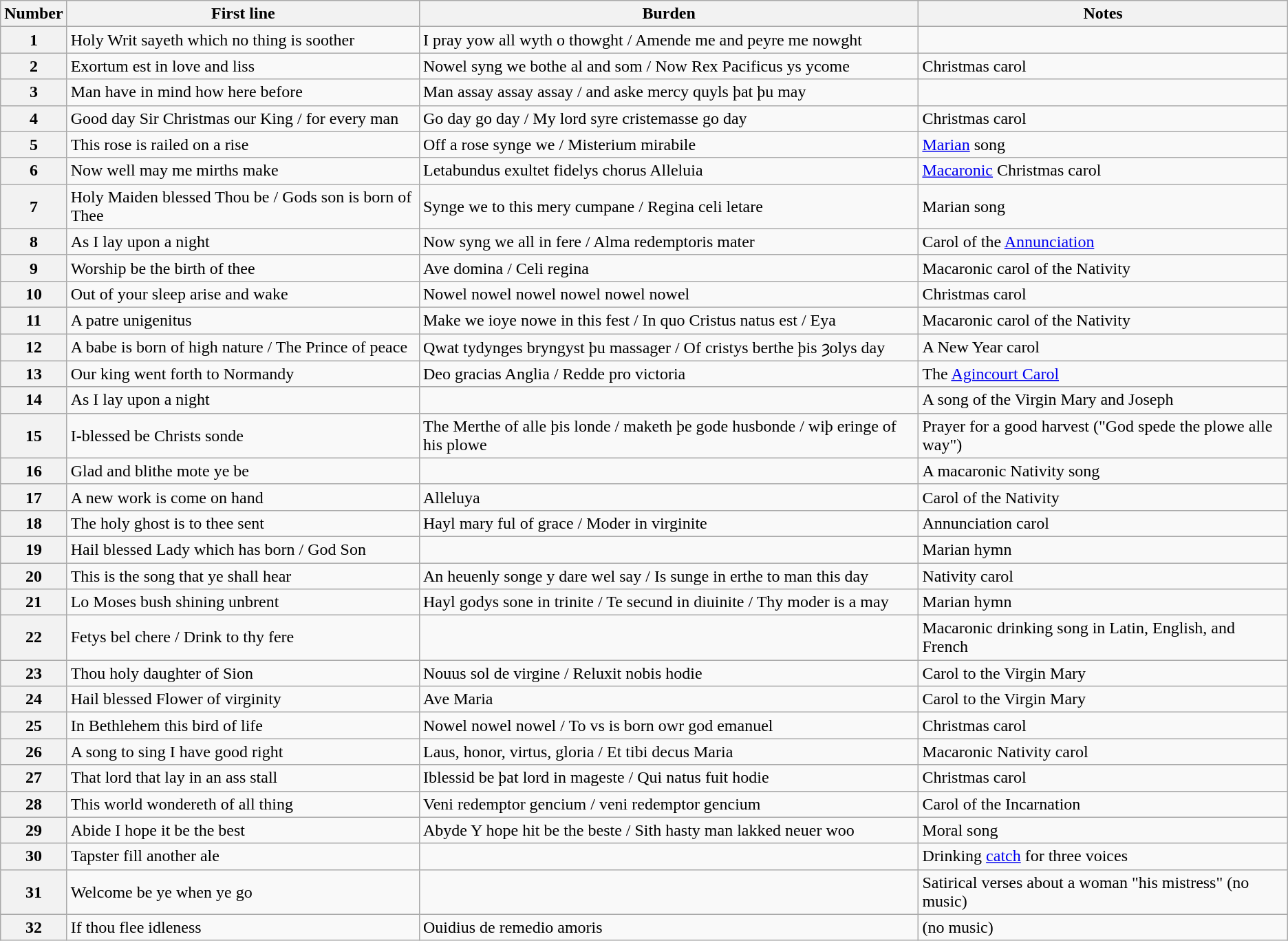<table class="wikitable plainrowheaders">
<tr>
<th scope=col>Number</th>
<th scope=col>First line</th>
<th scope=col>Burden</th>
<th scope=col>Notes</th>
</tr>
<tr>
<th scope=row>1</th>
<td>Holy Writ sayeth which no thing is soother</td>
<td>I pray yow all wyth o thowght / Amende me and peyre me nowght</td>
<td></td>
</tr>
<tr>
<th scope=row>2</th>
<td>Exortum est in love and liss</td>
<td>Nowel syng we bothe al and som / Now Rex Pacificus ys ycome</td>
<td>Christmas carol</td>
</tr>
<tr>
<th scope=row>3</th>
<td>Man have in mind how here before</td>
<td>Man assay assay assay / and aske mercy quyls þat þu may</td>
<td></td>
</tr>
<tr>
<th scope=row>4</th>
<td>Good day Sir Christmas our King / for every man</td>
<td>Go day go day / My lord syre cristemasse go day</td>
<td>Christmas carol</td>
</tr>
<tr>
<th scope=row>5</th>
<td>This rose is railed on a rise</td>
<td>Off a rose synge we / Misterium mirabile</td>
<td><a href='#'>Marian</a> song</td>
</tr>
<tr>
<th scope=row>6</th>
<td>Now well may me mirths make</td>
<td>Letabundus exultet fidelys chorus Alleluia</td>
<td><a href='#'>Macaronic</a> Christmas carol</td>
</tr>
<tr>
<th scope=row>7</th>
<td>Holy Maiden blessed Thou be / Gods son is born of Thee</td>
<td>Synge we to this mery cumpane / Regina celi letare</td>
<td>Marian song</td>
</tr>
<tr>
<th scope=row>8</th>
<td>As I lay upon a night</td>
<td>Now syng we all in fere / Alma redemptoris mater</td>
<td>Carol of the <a href='#'>Annunciation</a></td>
</tr>
<tr>
<th scope=row>9</th>
<td>Worship be the birth of thee</td>
<td>Ave domina / Celi regina</td>
<td>Macaronic carol of the Nativity</td>
</tr>
<tr>
<th scope=row>10</th>
<td>Out of your sleep arise and wake</td>
<td>Nowel nowel nowel nowel nowel nowel</td>
<td>Christmas carol</td>
</tr>
<tr>
<th scope=row>11</th>
<td>A patre unigenitus</td>
<td>Make we ioye nowe in this fest / In quo Cristus natus est / Eya</td>
<td>Macaronic carol of the Nativity</td>
</tr>
<tr>
<th scope=row>12</th>
<td>A babe is born of high nature / The Prince of peace</td>
<td>Qwat tydynges bryngyst þu massager / Of cristys berthe þis ȝolys day</td>
<td>A New Year carol</td>
</tr>
<tr>
<th scope=row>13</th>
<td>Our king went forth to Normandy</td>
<td>Deo gracias Anglia / Redde pro victoria</td>
<td>The <a href='#'>Agincourt Carol</a></td>
</tr>
<tr>
<th scope=row>14</th>
<td>As I lay upon a night</td>
<td></td>
<td>A song of the Virgin Mary and Joseph</td>
</tr>
<tr>
<th scope=row>15</th>
<td>I-blessed be Christs sonde</td>
<td>The Merthe of alle þis londe / maketh þe gode husbonde / wiþ eringe of his plowe</td>
<td>Prayer for a good harvest ("God spede the plowe alle way")</td>
</tr>
<tr>
<th scope=row>16</th>
<td>Glad and blithe mote ye be</td>
<td></td>
<td>A macaronic Nativity song</td>
</tr>
<tr>
<th scope=row>17</th>
<td>A new work is come on hand</td>
<td>Alleluya</td>
<td>Carol of the Nativity</td>
</tr>
<tr>
<th scope=row>18</th>
<td>The holy ghost is to thee sent</td>
<td>Hayl mary ful of grace / Moder in virginite</td>
<td>Annunciation carol</td>
</tr>
<tr>
<th scope=row>19</th>
<td>Hail blessed Lady which has born / God Son</td>
<td></td>
<td>Marian hymn</td>
</tr>
<tr>
<th scope=row>20</th>
<td>This is the song that ye shall hear</td>
<td>An heuenly songe y dare wel say / Is sunge in erthe to man this day</td>
<td>Nativity carol</td>
</tr>
<tr>
<th scope=row>21</th>
<td>Lo Moses bush shining unbrent</td>
<td>Hayl godys sone in trinite / Te secund in diuinite / Thy moder is a may</td>
<td>Marian hymn</td>
</tr>
<tr>
<th scope=row>22</th>
<td>Fetys bel chere / Drink to thy fere</td>
<td></td>
<td>Macaronic drinking song in Latin, English, and French</td>
</tr>
<tr>
<th scope=row>23</th>
<td>Thou holy daughter of Sion</td>
<td>Nouus sol de virgine / Reluxit nobis hodie</td>
<td>Carol to the Virgin Mary</td>
</tr>
<tr>
<th scope=row>24</th>
<td>Hail blessed Flower of virginity</td>
<td>Ave Maria</td>
<td>Carol to the Virgin Mary</td>
</tr>
<tr>
<th scope=row>25</th>
<td>In Bethlehem this bird of life</td>
<td>Nowel nowel nowel / To vs is born owr god emanuel</td>
<td>Christmas carol</td>
</tr>
<tr>
<th scope=row>26</th>
<td>A song to sing I have good right</td>
<td>Laus, honor, virtus, gloria / Et tibi decus Maria</td>
<td>Macaronic Nativity carol</td>
</tr>
<tr>
<th scope=row>27</th>
<td>That lord that lay in an ass stall</td>
<td>Iblessid be þat lord in mageste / Qui natus fuit hodie</td>
<td>Christmas carol</td>
</tr>
<tr>
<th scope=row>28</th>
<td>This world wondereth of all thing</td>
<td>Veni redemptor gencium / veni redemptor gencium</td>
<td>Carol of the Incarnation</td>
</tr>
<tr>
<th scope=row>29</th>
<td>Abide I hope it be the best</td>
<td>Abyde Y hope hit be the beste / Sith hasty man lakked neuer woo</td>
<td>Moral song</td>
</tr>
<tr>
<th scope=row>30</th>
<td>Tapster fill another ale</td>
<td></td>
<td>Drinking <a href='#'>catch</a> for three voices</td>
</tr>
<tr>
<th scope=row>31</th>
<td>Welcome be ye when ye go</td>
<td></td>
<td>Satirical verses about a woman "his mistress" (no music)</td>
</tr>
<tr>
<th scope=row>32</th>
<td>If thou flee idleness</td>
<td>Ouidius de remedio amoris</td>
<td>(no music)</td>
</tr>
</table>
